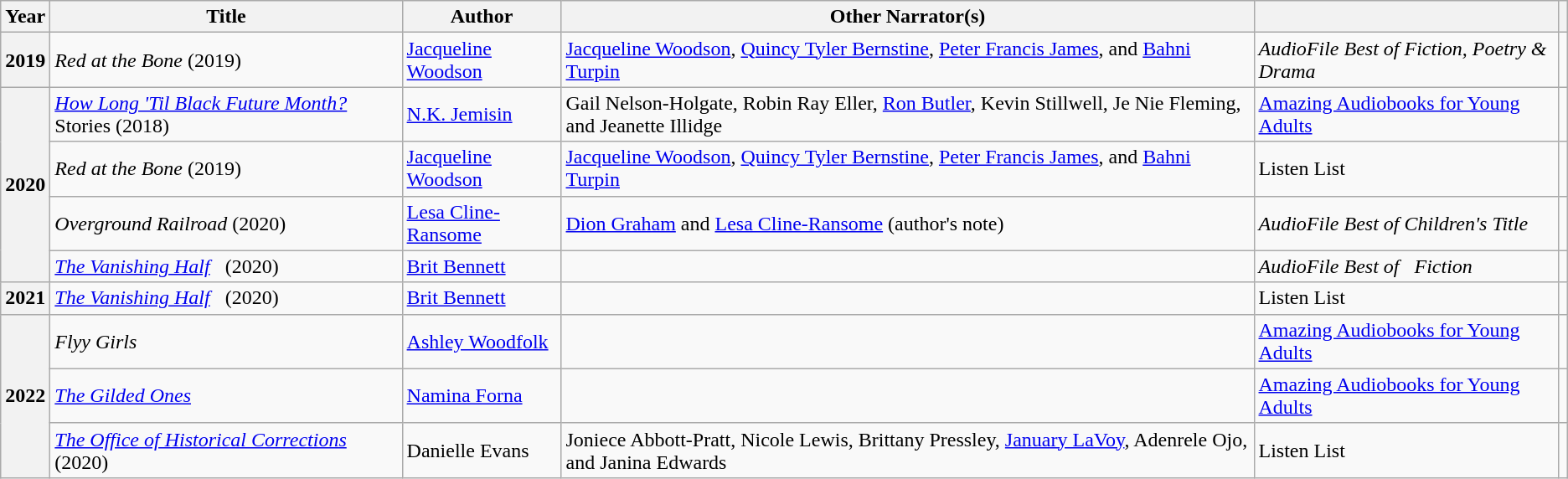<table class="wikitable sortable mw-collapsible">
<tr>
<th>Year</th>
<th>Title</th>
<th>Author</th>
<th>Other Narrator(s)</th>
<th></th>
<th></th>
</tr>
<tr>
<th>2019</th>
<td><em>Red at the Bone</em> (2019)</td>
<td><a href='#'>Jacqueline Woodson</a></td>
<td><a href='#'>Jacqueline Woodson</a>, <a href='#'>Quincy Tyler Bernstine</a>, <a href='#'>Peter Francis James</a>, and <a href='#'>Bahni Turpin</a></td>
<td><em>AudioFile Best of Fiction, Poetry & Drama</em></td>
<td></td>
</tr>
<tr>
<th rowspan="4">2020</th>
<td><em><a href='#'>How Long 'Til Black Future Month?</a></em> Stories (2018)</td>
<td><a href='#'>N.K. Jemisin</a></td>
<td>Gail Nelson-Holgate, Robin Ray Eller, <a href='#'>Ron Butler</a>, Kevin Stillwell, Je Nie Fleming, and Jeanette Illidge</td>
<td><a href='#'>Amazing Audiobooks for Young Adults</a></td>
<td></td>
</tr>
<tr>
<td><em>Red at the Bone</em> (2019)</td>
<td><a href='#'>Jacqueline Woodson</a></td>
<td><a href='#'>Jacqueline Woodson</a>, <a href='#'>Quincy Tyler Bernstine</a>, <a href='#'>Peter Francis James</a>, and <a href='#'>Bahni Turpin</a></td>
<td>Listen List</td>
<td></td>
</tr>
<tr>
<td><em>Overground Railroad</em> (2020)</td>
<td><a href='#'>Lesa Cline-Ransome</a></td>
<td><a href='#'>Dion Graham</a> and <a href='#'>Lesa Cline-Ransome</a> (author's note)</td>
<td><em>AudioFile Best of Children's Title</em></td>
<td></td>
</tr>
<tr>
<td><em><a href='#'>The Vanishing Half</a>  </em> (2020)</td>
<td><a href='#'>Brit Bennett</a></td>
<td></td>
<td><em>AudioFile Best of    Fiction</em></td>
<td></td>
</tr>
<tr>
<th>2021</th>
<td><em><a href='#'>The Vanishing Half</a>  </em> (2020)</td>
<td><a href='#'>Brit Bennett</a></td>
<td></td>
<td>Listen List</td>
<td></td>
</tr>
<tr>
<th rowspan="3">2022</th>
<td><em>Flyy Girls</em></td>
<td><a href='#'>Ashley Woodfolk</a></td>
<td></td>
<td><a href='#'>Amazing Audiobooks for Young Adults</a></td>
<td></td>
</tr>
<tr>
<td><em><a href='#'>The Gilded Ones</a></em></td>
<td><a href='#'>Namina Forna</a></td>
<td></td>
<td><a href='#'>Amazing Audiobooks for Young Adults</a></td>
<td></td>
</tr>
<tr>
<td><em><a href='#'>The Office of Historical Corrections</a></em> (2020)</td>
<td>Danielle Evans</td>
<td>Joniece Abbott-Pratt, Nicole Lewis, Brittany Pressley, <a href='#'>January LaVoy</a>, Adenrele Ojo, and Janina Edwards</td>
<td>Listen List</td>
<td></td>
</tr>
</table>
